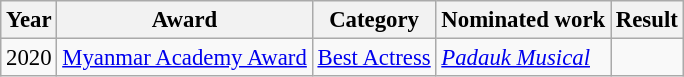<table class="wikitable" style="font-size: 95%">
<tr>
<th>Year</th>
<th>Award</th>
<th>Category</th>
<th>Nominated work</th>
<th>Result</th>
</tr>
<tr>
<td>2020</td>
<td><a href='#'>Myanmar Academy Award</a></td>
<td><a href='#'>Best Actress</a></td>
<td><em><a href='#'>Padauk Musical</a></em></td>
<td></td>
</tr>
</table>
